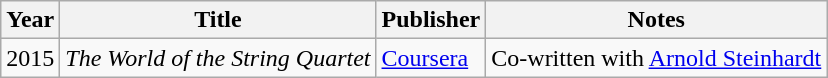<table class="wikitable">
<tr>
<th>Year</th>
<th>Title</th>
<th>Publisher</th>
<th>Notes</th>
</tr>
<tr>
<td>2015</td>
<td><em>The World of the String Quartet</em></td>
<td><a href='#'>Coursera</a></td>
<td>Co-written with <a href='#'>Arnold Steinhardt</a></td>
</tr>
</table>
